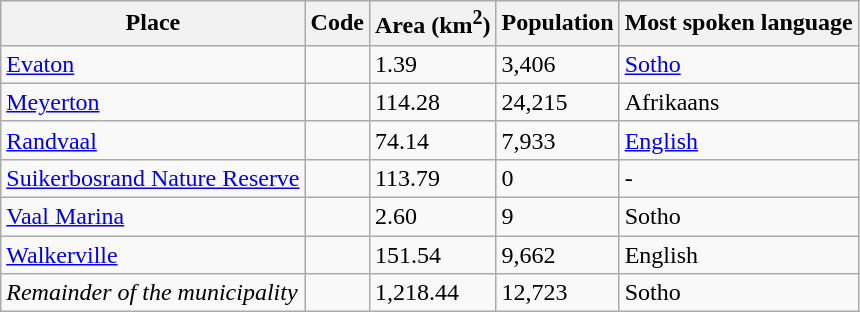<table class="wikitable sortable">
<tr>
<th>Place</th>
<th>Code</th>
<th>Area (km<sup>2</sup>)</th>
<th>Population</th>
<th>Most spoken language</th>
</tr>
<tr>
<td><a href='#'>Evaton</a></td>
<td></td>
<td>1.39</td>
<td>3,406</td>
<td><a href='#'>Sotho</a></td>
</tr>
<tr>
<td><a href='#'>Meyerton</a></td>
<td></td>
<td>114.28</td>
<td>24,215</td>
<td>Afrikaans</td>
</tr>
<tr>
<td><a href='#'>Randvaal</a></td>
<td></td>
<td>74.14</td>
<td>7,933</td>
<td><a href='#'>English</a></td>
</tr>
<tr>
<td><a href='#'>Suikerbosrand Nature Reserve</a></td>
<td></td>
<td>113.79</td>
<td>0</td>
<td>-</td>
</tr>
<tr>
<td><a href='#'>Vaal Marina</a></td>
<td></td>
<td>2.60</td>
<td>9</td>
<td>Sotho</td>
</tr>
<tr>
<td><a href='#'>Walkerville</a></td>
<td></td>
<td>151.54</td>
<td>9,662</td>
<td>English</td>
</tr>
<tr>
<td><em>Remainder of the municipality</em></td>
<td></td>
<td>1,218.44</td>
<td>12,723</td>
<td>Sotho</td>
</tr>
</table>
